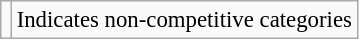<table class="wikitable" style="font-size:95%;">
<tr>
<td></td>
<td>Indicates non-competitive categories</td>
</tr>
</table>
